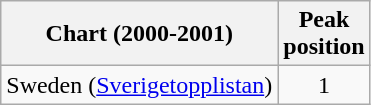<table class="wikitable plainrowheaders">
<tr>
<th>Chart (2000-2001)</th>
<th>Peak<br>position</th>
</tr>
<tr>
<td>Sweden (<a href='#'>Sverigetopplistan</a>)</td>
<td align="center">1</td>
</tr>
</table>
